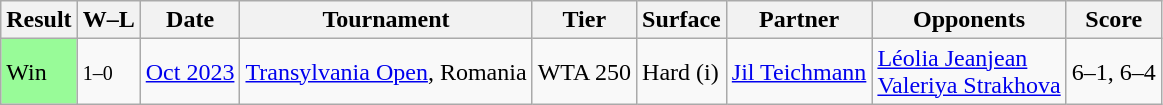<table class="sortable wikitable">
<tr>
<th>Result</th>
<th class="unsortable">W–L</th>
<th>Date</th>
<th>Tournament</th>
<th>Tier</th>
<th>Surface</th>
<th>Partner</th>
<th>Opponents</th>
<th class="unsortable">Score</th>
</tr>
<tr>
<td bgcolor=98FB98>Win</td>
<td><small>1–0</small></td>
<td><a href='#'>Oct 2023</a></td>
<td><a href='#'>Transylvania Open</a>, Romania</td>
<td>WTA 250</td>
<td>Hard (i)</td>
<td> <a href='#'>Jil Teichmann</a></td>
<td> <a href='#'>Léolia Jeanjean</a> <br>  <a href='#'>Valeriya Strakhova</a></td>
<td>6–1, 6–4</td>
</tr>
</table>
